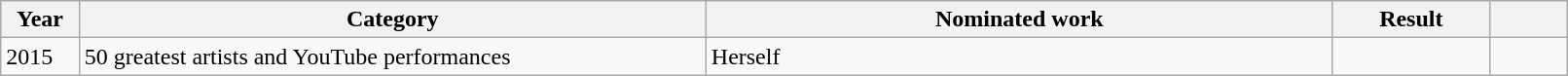<table class="wikitable" style="width:85%;">
<tr>
<th width=5%>Year</th>
<th style="width:40%;">Category</th>
<th style="width:40%;">Nominated work</th>
<th style="width:10%;">Result</th>
<th width=5%></th>
</tr>
<tr>
<td>2015</td>
<td>50 greatest artists and YouTube performances</td>
<td rowspan="2">Herself</td>
<td></td>
<td></td>
</tr>
</table>
